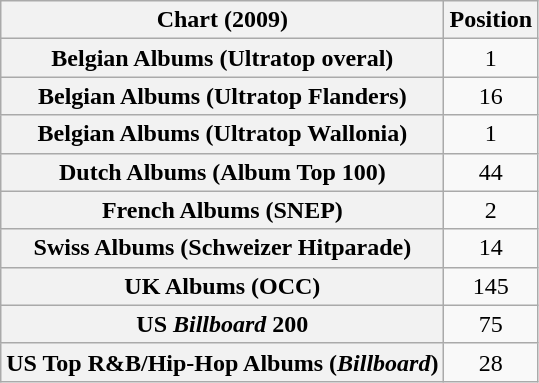<table class="wikitable sortable plainrowheaders" style="text-align:center">
<tr>
<th>Chart (2009)</th>
<th>Position</th>
</tr>
<tr>
<th scope="row">Belgian Albums (Ultratop overal)</th>
<td>1</td>
</tr>
<tr>
<th scope="row">Belgian Albums (Ultratop Flanders)</th>
<td>16</td>
</tr>
<tr>
<th scope="row">Belgian Albums (Ultratop Wallonia)</th>
<td>1</td>
</tr>
<tr>
<th scope="row">Dutch Albums (Album Top 100)</th>
<td>44</td>
</tr>
<tr>
<th scope="row">French Albums (SNEP)</th>
<td>2</td>
</tr>
<tr>
<th scope="row">Swiss Albums (Schweizer Hitparade)</th>
<td>14</td>
</tr>
<tr>
<th scope="row">UK Albums (OCC)</th>
<td>145</td>
</tr>
<tr>
<th scope="row">US <em>Billboard</em> 200</th>
<td>75</td>
</tr>
<tr>
<th scope="row">US Top R&B/Hip-Hop Albums (<em>Billboard</em>)</th>
<td>28</td>
</tr>
</table>
